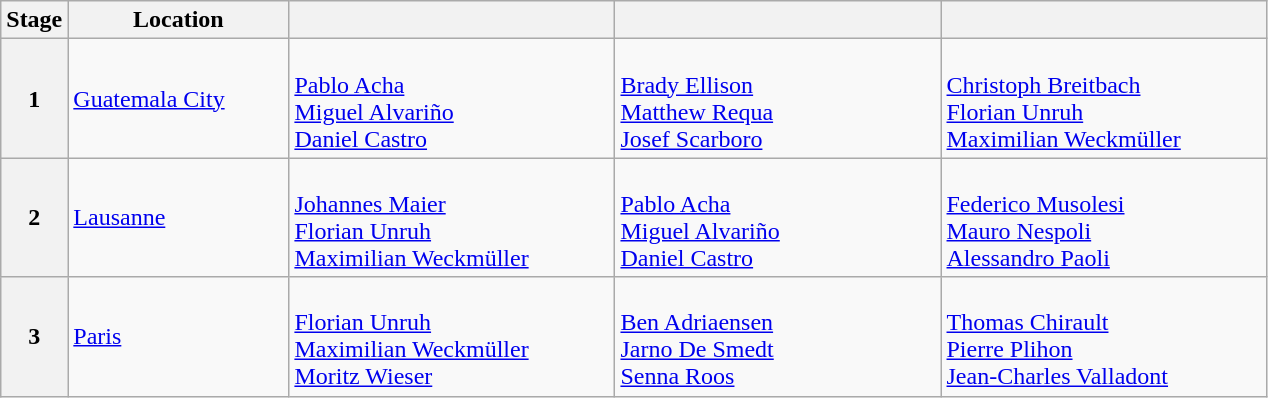<table class="wikitable">
<tr>
<th>Stage</th>
<th width=140>Location</th>
<th width=210></th>
<th width=210></th>
<th width=210></th>
</tr>
<tr>
<th>1</th>
<td> <a href='#'>Guatemala City</a></td>
<td> <br> <a href='#'>Pablo Acha</a> <br> <a href='#'>Miguel Alvariño</a> <br> <a href='#'>Daniel Castro</a></td>
<td> <br> <a href='#'>Brady Ellison</a> <br> <a href='#'>Matthew Requa</a> <br> <a href='#'>Josef Scarboro</a></td>
<td> <br> <a href='#'>Christoph Breitbach</a> <br>  <a href='#'>Florian Unruh</a> <br> <a href='#'>Maximilian Weckmüller</a></td>
</tr>
<tr>
<th>2</th>
<td> <a href='#'>Lausanne</a></td>
<td> <br> <a href='#'>Johannes Maier</a> <br>  <a href='#'>Florian Unruh</a> <br> <a href='#'>Maximilian Weckmüller</a></td>
<td> <br> <a href='#'>Pablo Acha</a> <br> <a href='#'>Miguel Alvariño</a> <br> <a href='#'>Daniel Castro</a></td>
<td> <br> <a href='#'>Federico Musolesi</a> <br> <a href='#'>Mauro Nespoli</a> <br> <a href='#'>Alessandro Paoli</a></td>
</tr>
<tr>
<th>3</th>
<td> <a href='#'>Paris</a></td>
<td> <br> <a href='#'>Florian Unruh</a> <br> <a href='#'>Maximilian Weckmüller</a> <br> <a href='#'>Moritz Wieser</a></td>
<td> <br> <a href='#'>Ben Adriaensen</a> <br> <a href='#'>Jarno De Smedt</a> <br> <a href='#'>Senna Roos</a></td>
<td> <br> <a href='#'>Thomas Chirault</a> <br> <a href='#'>Pierre Plihon</a> <br> <a href='#'>Jean-Charles Valladont</a></td>
</tr>
</table>
